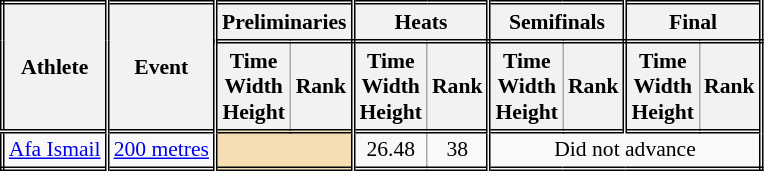<table class=wikitable style="font-size:90%; border: double;">
<tr>
<th rowspan="2" style="border-right:double">Athlete</th>
<th rowspan="2" style="border-right:double">Event</th>
<th colspan="2" style="border-right:double; border-bottom:double;">Preliminaries</th>
<th colspan="2" style="border-right:double; border-bottom:double;">Heats</th>
<th colspan="2" style="border-right:double; border-bottom:double;">Semifinals</th>
<th colspan="2" style="border-right:double; border-bottom:double;">Final</th>
</tr>
<tr>
<th>Time<br>Width<br>Height</th>
<th style="border-right:double">Rank</th>
<th>Time<br>Width<br>Height</th>
<th style="border-right:double">Rank</th>
<th>Time<br>Width<br>Height</th>
<th style="border-right:double">Rank</th>
<th>Time<br>Width<br>Height</th>
<th style="border-right:double">Rank</th>
</tr>
<tr style="border-top: double;">
<td style="border-right:double"><a href='#'>Afa Ismail</a></td>
<td style="border-right:double"><a href='#'>200 metres</a></td>
<td style="border-right:double" colspan= 2 bgcolor="wheat"></td>
<td align=center>26.48</td>
<td align=center style="border-right:double">38</td>
<td colspan="4" align=center>Did not advance</td>
</tr>
</table>
